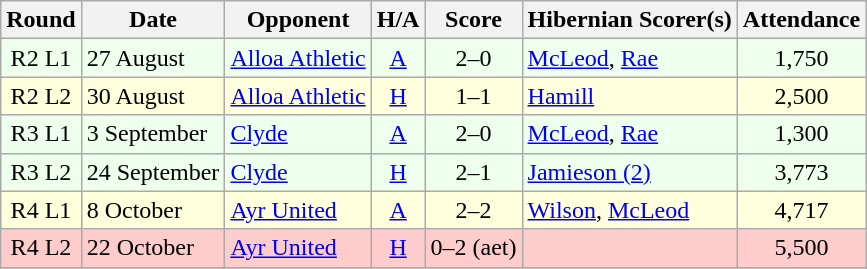<table class="wikitable" style="text-align:center">
<tr>
<th>Round</th>
<th>Date</th>
<th>Opponent</th>
<th>H/A</th>
<th>Score</th>
<th>Hibernian Scorer(s)</th>
<th>Attendance</th>
</tr>
<tr bgcolor=#EEFFEE>
<td>R2 L1</td>
<td align=left>27 August</td>
<td align=left><a href='#'>Alloa Athletic</a></td>
<td><a href='#'>A</a></td>
<td>2–0</td>
<td align=left><a href='#'>McLeod</a>, <a href='#'>Rae</a></td>
<td>1,750</td>
</tr>
<tr bgcolor=#FFFFDD>
<td>R2 L2</td>
<td align=left>30 August</td>
<td align=left><a href='#'>Alloa Athletic</a></td>
<td><a href='#'>H</a></td>
<td>1–1</td>
<td align=left><a href='#'>Hamill</a></td>
<td>2,500</td>
</tr>
<tr bgcolor=#EEFFEE>
<td>R3 L1</td>
<td align=left>3 September</td>
<td align=left><a href='#'>Clyde</a></td>
<td><a href='#'>A</a></td>
<td>2–0</td>
<td align=left><a href='#'>McLeod</a>, <a href='#'>Rae</a></td>
<td>1,300</td>
</tr>
<tr bgcolor=#EEFFEE>
<td>R3 L2</td>
<td align=left>24 September</td>
<td align=left><a href='#'>Clyde</a></td>
<td><a href='#'>H</a></td>
<td>2–1</td>
<td align=left><a href='#'>Jamieson (2)</a></td>
<td>3,773</td>
</tr>
<tr bgcolor=#FFFFDD>
<td>R4 L1</td>
<td align=left>8 October</td>
<td align=left><a href='#'>Ayr United</a></td>
<td><a href='#'>A</a></td>
<td>2–2</td>
<td align=left><a href='#'>Wilson</a>, <a href='#'>McLeod</a></td>
<td>4,717</td>
</tr>
<tr bgcolor=#FFCCCC>
<td>R4 L2</td>
<td align=left>22 October</td>
<td align=left><a href='#'>Ayr United</a></td>
<td><a href='#'>H</a></td>
<td>0–2 (aet)</td>
<td align=left></td>
<td>5,500</td>
</tr>
<tr>
</tr>
</table>
